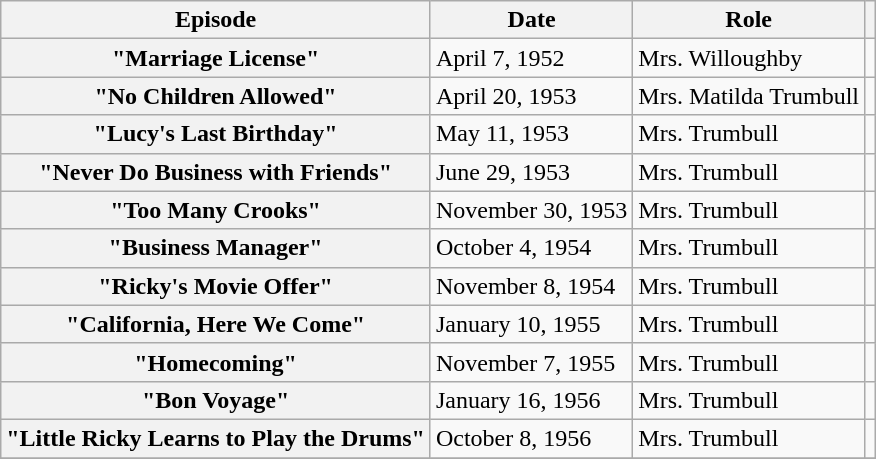<table class="wikitable sortable plainrowheaders">
<tr>
<th scope="col">Episode</th>
<th scope="col">Date</th>
<th scope="col">Role</th>
<th scope="col" class="unsortable"></th>
</tr>
<tr>
<th scope="row">"Marriage License"</th>
<td>April 7, 1952</td>
<td>Mrs. Willoughby</td>
<td align="center"></td>
</tr>
<tr>
<th scope="row">"No Children Allowed"</th>
<td>April 20, 1953</td>
<td>Mrs. Matilda Trumbull</td>
<td align="center"></td>
</tr>
<tr>
<th scope="row">"Lucy's Last Birthday"</th>
<td>May 11, 1953</td>
<td>Mrs. Trumbull</td>
<td align="center"></td>
</tr>
<tr>
<th scope="row">"Never Do Business with Friends"</th>
<td>June 29, 1953</td>
<td>Mrs. Trumbull</td>
<td align="center"></td>
</tr>
<tr>
<th scope="row">"Too Many Crooks"</th>
<td>November 30, 1953</td>
<td>Mrs. Trumbull</td>
<td align="center"></td>
</tr>
<tr>
<th scope="row">"Business Manager"</th>
<td>October 4, 1954</td>
<td>Mrs. Trumbull</td>
<td align="center"></td>
</tr>
<tr>
<th scope="row">"Ricky's Movie Offer"</th>
<td>November 8, 1954</td>
<td>Mrs. Trumbull</td>
<td align="center"></td>
</tr>
<tr>
<th scope="row">"California, Here We Come"</th>
<td>January 10, 1955</td>
<td>Mrs. Trumbull</td>
<td align="center"></td>
</tr>
<tr>
<th scope="row">"Homecoming"</th>
<td>November 7, 1955</td>
<td>Mrs. Trumbull</td>
<td align="center"></td>
</tr>
<tr>
<th scope="row">"Bon Voyage"</th>
<td>January 16, 1956</td>
<td>Mrs. Trumbull</td>
<td align="center"></td>
</tr>
<tr>
<th scope="row">"Little Ricky Learns to Play the Drums"</th>
<td>October 8, 1956</td>
<td>Mrs. Trumbull</td>
<td align="center"></td>
</tr>
<tr>
</tr>
</table>
